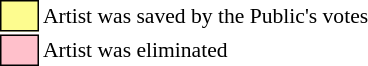<table class="toccolours"style="font-size: 90%; white-space: nowrap;">
<tr>
<td style="background:#fdfc8f; border:1px solid black;">      </td>
<td>Artist was saved by the Public's votes</td>
</tr>
<tr>
<td style="background:pink; border:1px solid black;">      </td>
<td>Artist was eliminated</td>
</tr>
</table>
